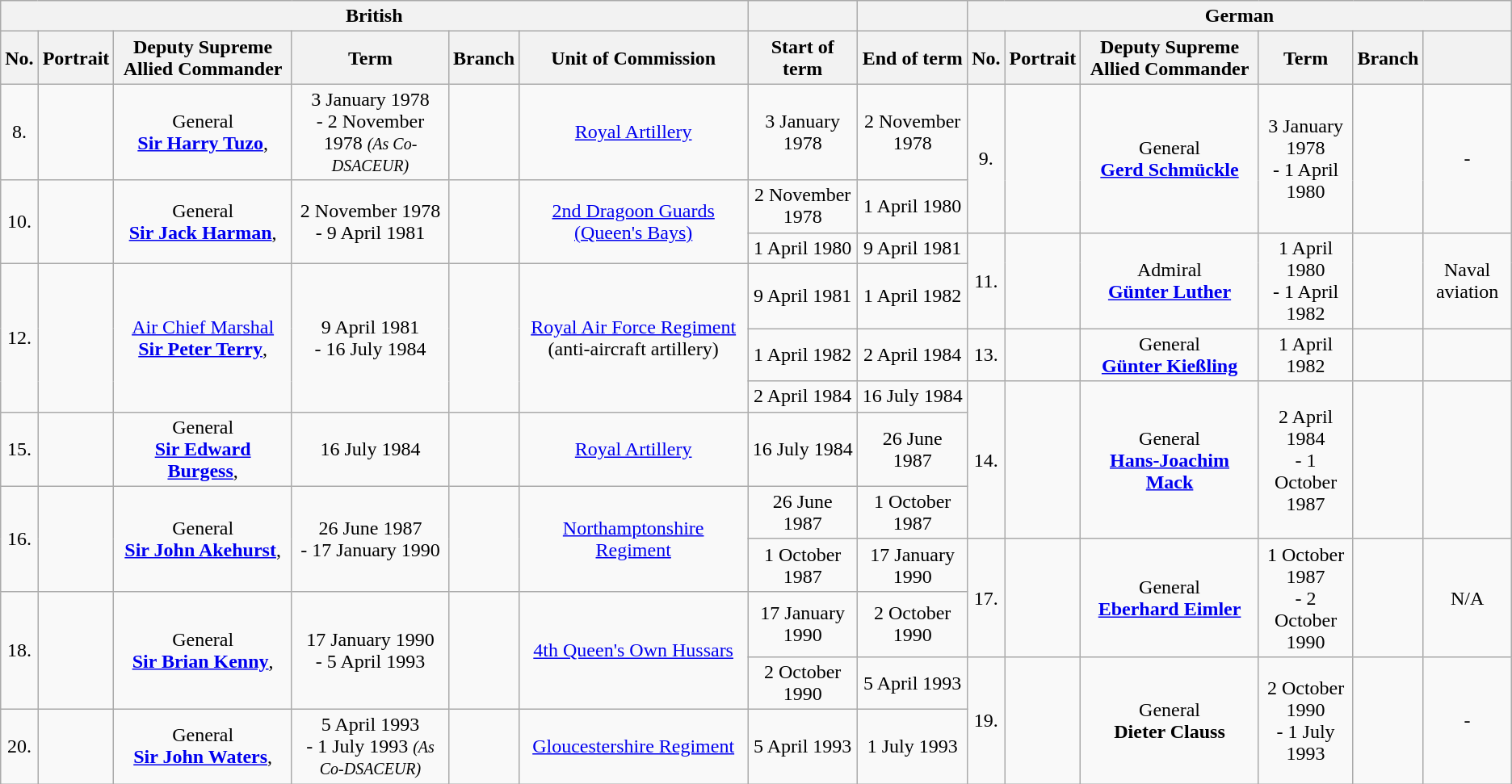<table class="wikitable" style="text-align:center">
<tr>
<th colspan="6">British</th>
<th></th>
<th></th>
<th colspan="6">German</th>
</tr>
<tr>
<th>No.</th>
<th>Portrait</th>
<th>Deputy Supreme Allied Commander</th>
<th>Term</th>
<th>Branch</th>
<th>Unit of Commission</th>
<th>Start of term</th>
<th>End of term</th>
<th>No.</th>
<th>Portrait</th>
<th>Deputy Supreme Allied Commander</th>
<th>Term</th>
<th>Branch</th>
<th></th>
</tr>
<tr>
<td>8.</td>
<td></td>
<td>General<br><a href='#'><strong>Sir Harry Tuzo</strong></a>, </td>
<td>3 January 1978<br>-
2 November 1978
<small><em>(As Co-DSACEUR)</em></small></td>
<td></td>
<td><a href='#'>Royal Artillery</a></td>
<td>3 January 1978</td>
<td>2 November 1978</td>
<td rowspan="2">9.</td>
<td rowspan="2"></td>
<td rowspan="2">General<br><strong><a href='#'>Gerd Schmückle</a></strong></td>
<td rowspan="2">3 January 1978<br>-
1 April 1980</td>
<td rowspan="2"></td>
<td rowspan="2">-</td>
</tr>
<tr>
<td rowspan="2">10.</td>
<td rowspan="2"></td>
<td rowspan="2">General<br><a href='#'><strong>Sir Jack Harman</strong></a>, </td>
<td rowspan="2">2 November 1978<br>-
9 April 1981</td>
<td rowspan="2"></td>
<td rowspan="2"><a href='#'>2nd Dragoon Guards (Queen's Bays)</a></td>
<td>2 November 1978</td>
<td>1 April 1980</td>
</tr>
<tr>
<td>1 April 1980</td>
<td>9 April 1981</td>
<td rowspan="2">11.</td>
<td rowspan="2"></td>
<td rowspan="2">Admiral<br><strong><a href='#'>Günter Luther</a></strong></td>
<td rowspan="2">1 April 1980<br>-
1 April 1982</td>
<td rowspan="2"></td>
<td rowspan="2">Naval aviation</td>
</tr>
<tr>
<td rowspan="3">12.</td>
<td rowspan="3"></td>
<td rowspan="3"><a href='#'>Air Chief Marshal</a><br><strong><a href='#'>Sir Peter Terry</a></strong>, </td>
<td rowspan="3">9 April 1981<br>-
16 July 1984</td>
<td rowspan="3"></td>
<td rowspan="3"><a href='#'>Royal Air Force Regiment</a> (anti-aircraft artillery)</td>
<td>9 April 1981</td>
<td>1 April 1982</td>
</tr>
<tr>
<td>1 April 1982</td>
<td>2 April 1984</td>
<td>13.</td>
<td></td>
<td>General<br><strong><a href='#'>Günter Kießling</a></strong></td>
<td>1 April 1982</td>
<td></td>
<td></td>
</tr>
<tr>
<td>2 April 1984</td>
<td>16 July 1984</td>
<td rowspan="3">14.</td>
<td rowspan="3"></td>
<td rowspan="3">General<br><strong><a href='#'>Hans-Joachim Mack</a></strong></td>
<td rowspan="3">2 April 1984<br>-
1 October 1987</td>
<td rowspan="3"></td>
<td rowspan="3"></td>
</tr>
<tr>
<td>15.</td>
<td></td>
<td>General<br><a href='#'><strong>Sir Edward Burgess</strong></a>, </td>
<td>16 July 1984</td>
<td></td>
<td><a href='#'>Royal Artillery</a></td>
<td>16 July 1984</td>
<td>26 June 1987</td>
</tr>
<tr>
<td rowspan="2">16.</td>
<td rowspan="2"></td>
<td rowspan="2">General<br><a href='#'><strong>Sir John Akehurst</strong></a>, </td>
<td rowspan="2">26 June 1987<br>-
17 January 1990</td>
<td rowspan="2"></td>
<td rowspan="2"><a href='#'>Northamptonshire Regiment</a></td>
<td>26 June 1987</td>
<td>1 October 1987</td>
</tr>
<tr>
<td>1 October 1987</td>
<td>17 January 1990</td>
<td rowspan="2">17.</td>
<td rowspan="2"></td>
<td rowspan="2">General<br><strong><a href='#'>Eberhard Eimler</a></strong></td>
<td rowspan="2">1 October 1987<br>-
2 October 1990</td>
<td rowspan="2"></td>
<td rowspan="2">N/A</td>
</tr>
<tr>
<td rowspan="2">18.</td>
<td rowspan="2"></td>
<td rowspan="2">General<br><a href='#'><strong>Sir Brian Kenny</strong></a>, </td>
<td rowspan="2">17 January 1990<br>-
5 April 1993</td>
<td rowspan="2"></td>
<td rowspan="2"><a href='#'>4th Queen's Own Hussars</a></td>
<td>17 January 1990</td>
<td>2 October 1990</td>
</tr>
<tr>
<td>2 October 1990</td>
<td>5 April 1993</td>
<td rowspan="2">19.</td>
<td rowspan="2"></td>
<td rowspan="2">General<br><strong>Dieter Clauss</strong></td>
<td rowspan="2">2 October 1990<br>-
1 July 1993</td>
<td rowspan="2"></td>
<td rowspan="2">-</td>
</tr>
<tr>
<td>20.</td>
<td></td>
<td>General<br><a href='#'><strong>Sir John Waters</strong></a>, </td>
<td>5 April 1993<br>-
1 July 1993
<small><em>(As Co-DSACEUR)</em></small></td>
<td></td>
<td><a href='#'>Gloucestershire Regiment</a></td>
<td>5 April 1993</td>
<td>1 July 1993</td>
</tr>
</table>
